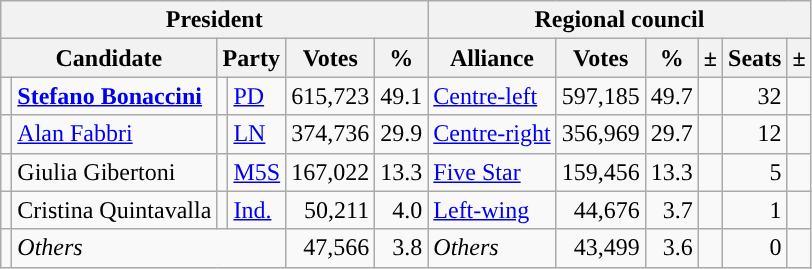<table class="wikitable" style="text-align:right">
<tr>
<th colspan="6">President</th>
<th colspan="6">Regional council</th>
</tr>
<tr>
<th colspan="2">Candidate</th>
<th colspan="2">Party</th>
<th>Votes</th>
<th>%</th>
<th>Alliance</th>
<th>Votes</th>
<th>%</th>
<th>±</th>
<th>Seats</th>
<th>±</th>
</tr>
<tr>
<td></td>
<td style="text-align:left"><strong><a href='#'>Stefano Bonaccini</a></strong></td>
<td></td>
<td style="text-align:left"><a href='#'>PD</a></td>
<td>615,723</td>
<td>49.1</td>
<td style="text-align:left"><a href='#'>Centre-left</a></td>
<td>597,185</td>
<td>49.7</td>
<td></td>
<td>32</td>
<td></td>
</tr>
<tr>
<td></td>
<td style="text-align:left"><a href='#'>Alan Fabbri</a></td>
<td></td>
<td style="text-align:left"><a href='#'>LN</a></td>
<td>374,736</td>
<td>29.9</td>
<td style="text-align:left"><a href='#'>Centre-right</a></td>
<td>356,969</td>
<td>29.7</td>
<td></td>
<td>12</td>
<td></td>
</tr>
<tr>
<td></td>
<td style="text-align:left">Giulia Gibertoni</td>
<td></td>
<td style="text-align:left"><a href='#'>M5S</a></td>
<td>167,022</td>
<td>13.3</td>
<td style="text-align:left"><a href='#'>Five Star</a></td>
<td>159,456</td>
<td>13.3</td>
<td></td>
<td>5</td>
<td></td>
</tr>
<tr>
<td></td>
<td style="text-align:left">Cristina Quintavalla</td>
<td></td>
<td style="text-align:left"><a href='#'>Ind.</a></td>
<td>50,211</td>
<td>4.0</td>
<td style="text-align:left"><a href='#'>Left-wing</a></td>
<td>44,676</td>
<td>3.7</td>
<td></td>
<td>1</td>
<td></td>
</tr>
<tr>
<td></td>
<td colspan="3" style="text-align:left"><em>Others</em></td>
<td>47,566</td>
<td>3.8</td>
<td style="text-align:left"><em>Others</em></td>
<td>43,499</td>
<td>3.6</td>
<td></td>
<td>0</td>
<td></td>
</tr>
</table>
